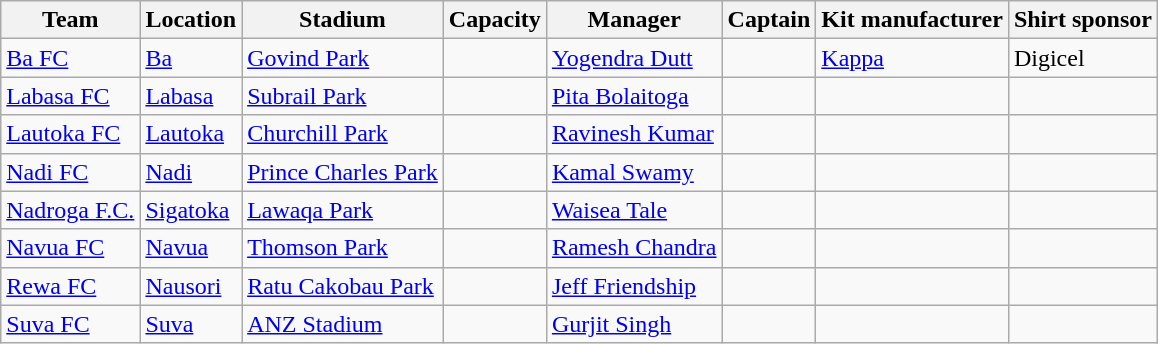<table class="wikitable sortable" style="text-align: left;">
<tr>
<th>Team</th>
<th>Location</th>
<th>Stadium</th>
<th>Capacity</th>
<th>Manager</th>
<th>Captain</th>
<th>Kit manufacturer</th>
<th>Shirt sponsor</th>
</tr>
<tr>
<td><a href='#'>Ba FC</a></td>
<td><a href='#'>Ba</a></td>
<td><a href='#'>Govind Park</a></td>
<td style="text-align:center;"></td>
<td> <a href='#'>Yogendra Dutt</a></td>
<td></td>
<td><a href='#'>Kappa</a></td>
<td>Digicel</td>
</tr>
<tr>
<td><a href='#'>Labasa FC</a></td>
<td><a href='#'>Labasa</a></td>
<td><a href='#'>Subrail Park</a></td>
<td style="text-align:center;"></td>
<td> <a href='#'>Pita Bolaitoga</a></td>
<td></td>
<td></td>
<td></td>
</tr>
<tr>
<td><a href='#'>Lautoka FC</a></td>
<td><a href='#'>Lautoka</a></td>
<td><a href='#'>Churchill Park</a></td>
<td style="text-align:center;"></td>
<td> <a href='#'>Ravinesh Kumar</a></td>
<td></td>
<td></td>
<td></td>
</tr>
<tr>
<td><a href='#'>Nadi FC</a></td>
<td><a href='#'>Nadi</a></td>
<td><a href='#'>Prince Charles Park</a></td>
<td style="text-align:center;"></td>
<td> <a href='#'>Kamal Swamy</a></td>
<td></td>
<td></td>
<td></td>
</tr>
<tr>
<td><a href='#'>Nadroga F.C.</a></td>
<td><a href='#'>Sigatoka</a></td>
<td><a href='#'>Lawaqa Park</a></td>
<td style="text-align:center;"></td>
<td> <a href='#'>Waisea Tale</a></td>
<td></td>
<td></td>
<td></td>
</tr>
<tr>
<td><a href='#'>Navua FC</a></td>
<td><a href='#'>Navua</a></td>
<td><a href='#'>Thomson Park</a></td>
<td style="text-align:center;"></td>
<td> <a href='#'>Ramesh Chandra</a></td>
<td></td>
<td></td>
<td></td>
</tr>
<tr>
<td><a href='#'>Rewa FC</a></td>
<td><a href='#'>Nausori</a></td>
<td><a href='#'>Ratu Cakobau Park</a></td>
<td style="text-align:center;"></td>
<td> <a href='#'>Jeff Friendship</a></td>
<td></td>
<td></td>
<td></td>
</tr>
<tr>
<td><a href='#'>Suva FC</a></td>
<td><a href='#'>Suva</a></td>
<td><a href='#'>ANZ Stadium</a></td>
<td style="text-align:center;"></td>
<td> <a href='#'>Gurjit Singh</a></td>
<td></td>
<td></td>
<td></td>
</tr>
</table>
